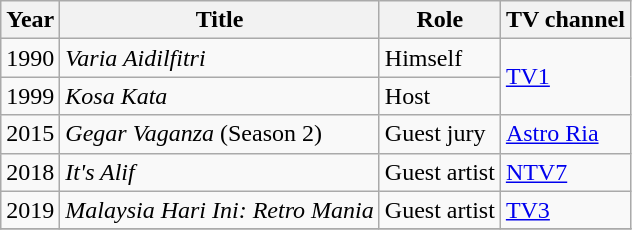<table class="wikitable">
<tr>
<th>Year</th>
<th>Title</th>
<th>Role</th>
<th>TV channel</th>
</tr>
<tr>
<td>1990</td>
<td><em>Varia Aidilfitri</em></td>
<td>Himself</td>
<td rowspan="2"><a href='#'>TV1</a></td>
</tr>
<tr>
<td>1999</td>
<td><em>Kosa Kata</em></td>
<td>Host</td>
</tr>
<tr>
<td>2015</td>
<td><em>Gegar Vaganza</em> (Season 2)</td>
<td>Guest jury</td>
<td><a href='#'>Astro Ria</a></td>
</tr>
<tr>
<td>2018</td>
<td><em>It's Alif</em></td>
<td>Guest artist</td>
<td><a href='#'>NTV7</a></td>
</tr>
<tr>
<td>2019</td>
<td><em>Malaysia Hari Ini: Retro Mania</em></td>
<td>Guest artist</td>
<td><a href='#'>TV3</a></td>
</tr>
<tr>
</tr>
</table>
